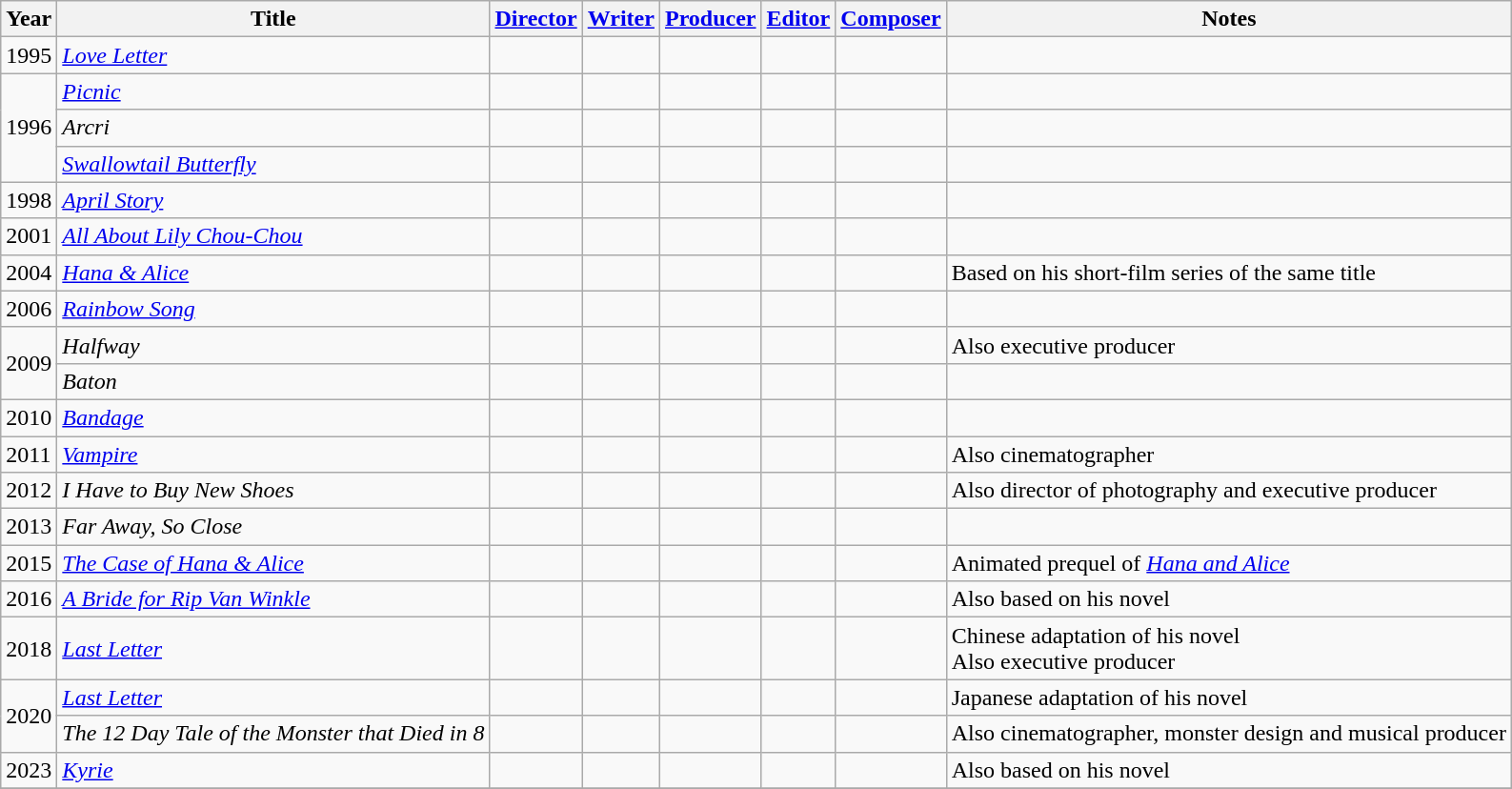<table class="wikitable sortable">
<tr>
<th>Year</th>
<th>Title</th>
<th><a href='#'>Director</a></th>
<th><a href='#'>Writer</a></th>
<th><a href='#'>Producer</a></th>
<th><a href='#'>Editor</a></th>
<th><a href='#'>Composer</a></th>
<th>Notes</th>
</tr>
<tr>
<td>1995</td>
<td><em><a href='#'>Love Letter</a></em></td>
<td></td>
<td></td>
<td></td>
<td></td>
<td></td>
<td></td>
</tr>
<tr>
<td rowspan=3>1996</td>
<td><em><a href='#'>Picnic</a></em></td>
<td></td>
<td></td>
<td></td>
<td></td>
<td></td>
<td></td>
</tr>
<tr>
<td><em>Arcri</em></td>
<td></td>
<td></td>
<td></td>
<td></td>
<td></td>
<td></td>
</tr>
<tr>
<td><em><a href='#'>Swallowtail Butterfly</a></em></td>
<td></td>
<td></td>
<td></td>
<td></td>
<td></td>
<td></td>
</tr>
<tr>
<td>1998</td>
<td><em><a href='#'>April Story</a></em></td>
<td></td>
<td></td>
<td></td>
<td></td>
<td></td>
<td></td>
</tr>
<tr>
<td>2001</td>
<td><em><a href='#'>All About Lily Chou-Chou</a></em></td>
<td></td>
<td></td>
<td></td>
<td></td>
<td></td>
<td></td>
</tr>
<tr>
<td>2004</td>
<td><em><a href='#'>Hana & Alice</a></em></td>
<td></td>
<td></td>
<td></td>
<td></td>
<td></td>
<td>Based on his short-film series of the same title</td>
</tr>
<tr>
<td>2006</td>
<td><em><a href='#'>Rainbow Song</a></em></td>
<td></td>
<td></td>
<td></td>
<td></td>
<td></td>
<td></td>
</tr>
<tr>
<td rowspan=2>2009</td>
<td><em>Halfway</em></td>
<td></td>
<td></td>
<td></td>
<td></td>
<td></td>
<td>Also executive producer</td>
</tr>
<tr>
<td><em>Baton</em></td>
<td></td>
<td></td>
<td></td>
<td></td>
<td></td>
<td></td>
</tr>
<tr>
<td>2010</td>
<td><em><a href='#'>Bandage</a></em></td>
<td></td>
<td></td>
<td></td>
<td></td>
<td></td>
<td></td>
</tr>
<tr>
<td>2011</td>
<td><em><a href='#'>Vampire</a></em></td>
<td></td>
<td></td>
<td></td>
<td></td>
<td></td>
<td>Also cinematographer</td>
</tr>
<tr>
<td>2012</td>
<td><em>I Have to Buy New Shoes</em></td>
<td></td>
<td></td>
<td></td>
<td></td>
<td></td>
<td>Also director of photography and executive producer</td>
</tr>
<tr>
<td>2013</td>
<td><em>Far Away, So Close</em></td>
<td></td>
<td></td>
<td></td>
<td></td>
<td></td>
<td></td>
</tr>
<tr>
<td>2015</td>
<td><em><a href='#'>The Case of Hana & Alice</a></em></td>
<td></td>
<td></td>
<td></td>
<td></td>
<td></td>
<td>Animated prequel of <em><a href='#'>Hana and Alice</a></em></td>
</tr>
<tr>
<td>2016</td>
<td><em><a href='#'>A Bride for Rip Van Winkle</a></em></td>
<td></td>
<td></td>
<td></td>
<td></td>
<td></td>
<td>Also based on his novel</td>
</tr>
<tr>
<td>2018</td>
<td><em><a href='#'>Last Letter</a></em></td>
<td></td>
<td></td>
<td></td>
<td></td>
<td></td>
<td>Chinese adaptation of his novel<br>Also executive producer</td>
</tr>
<tr>
<td rowspan=2>2020</td>
<td><em><a href='#'>Last Letter</a></em></td>
<td></td>
<td></td>
<td></td>
<td></td>
<td></td>
<td>Japanese adaptation of his novel</td>
</tr>
<tr>
<td><em>The 12 Day Tale of the Monster that Died in 8</em></td>
<td></td>
<td></td>
<td></td>
<td></td>
<td></td>
<td>Also cinematographer, monster design and musical producer</td>
</tr>
<tr>
<td>2023</td>
<td><em><a href='#'>Kyrie</a></em></td>
<td></td>
<td></td>
<td></td>
<td></td>
<td></td>
<td>Also based on his novel</td>
</tr>
<tr>
</tr>
</table>
